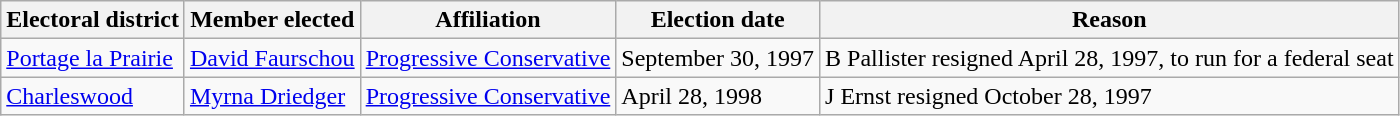<table class="wikitable sortable">
<tr>
<th>Electoral district</th>
<th>Member elected</th>
<th>Affiliation</th>
<th>Election date</th>
<th>Reason</th>
</tr>
<tr>
<td><a href='#'>Portage la Prairie</a></td>
<td><a href='#'>David Faurschou</a></td>
<td><a href='#'>Progressive Conservative</a></td>
<td>September 30, 1997</td>
<td>B Pallister resigned April 28, 1997, to run for a federal seat</td>
</tr>
<tr>
<td><a href='#'>Charleswood</a></td>
<td><a href='#'>Myrna Driedger</a></td>
<td><a href='#'>Progressive Conservative</a></td>
<td>April 28, 1998</td>
<td>J Ernst resigned October 28, 1997</td>
</tr>
</table>
